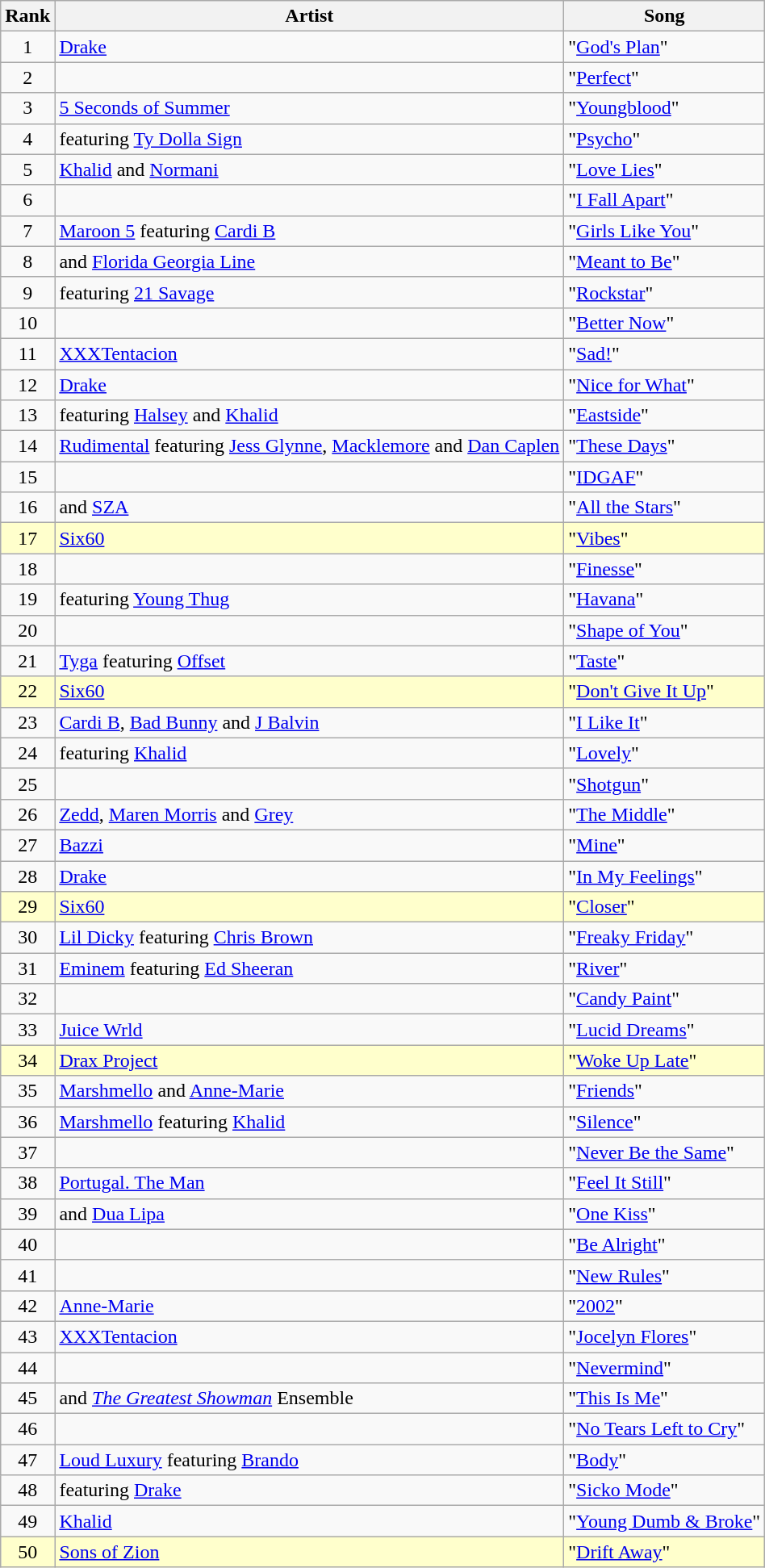<table class="wikitable sortable">
<tr>
<th>Rank</th>
<th>Artist</th>
<th>Song</th>
</tr>
<tr>
<td align="center">1</td>
<td><a href='#'>Drake</a></td>
<td>"<a href='#'>God's Plan</a>"</td>
</tr>
<tr>
<td align="center">2</td>
<td></td>
<td>"<a href='#'>Perfect</a>"</td>
</tr>
<tr>
<td align="center">3</td>
<td><a href='#'>5 Seconds of Summer</a></td>
<td>"<a href='#'>Youngblood</a>"</td>
</tr>
<tr>
<td align="center">4</td>
<td> featuring <a href='#'>Ty Dolla Sign</a></td>
<td>"<a href='#'>Psycho</a>"</td>
</tr>
<tr>
<td align="center">5</td>
<td><a href='#'>Khalid</a> and <a href='#'>Normani</a></td>
<td>"<a href='#'>Love Lies</a>"</td>
</tr>
<tr>
<td align="center">6</td>
<td></td>
<td>"<a href='#'>I Fall Apart</a>"</td>
</tr>
<tr>
<td align="center">7</td>
<td><a href='#'>Maroon 5</a> featuring <a href='#'>Cardi B</a></td>
<td>"<a href='#'>Girls Like You</a>"</td>
</tr>
<tr>
<td align="center">8</td>
<td> and <a href='#'>Florida Georgia Line</a></td>
<td>"<a href='#'>Meant to Be</a>"</td>
</tr>
<tr>
<td align="center">9</td>
<td> featuring <a href='#'>21 Savage</a></td>
<td>"<a href='#'>Rockstar</a>"</td>
</tr>
<tr>
<td align="center">10</td>
<td></td>
<td>"<a href='#'>Better Now</a>"</td>
</tr>
<tr>
<td align="center">11</td>
<td><a href='#'>XXXTentacion</a></td>
<td>"<a href='#'>Sad!</a>"</td>
</tr>
<tr>
<td align="center">12</td>
<td><a href='#'>Drake</a></td>
<td>"<a href='#'>Nice for What</a>"</td>
</tr>
<tr>
<td align="center">13</td>
<td> featuring <a href='#'>Halsey</a> and <a href='#'>Khalid</a></td>
<td>"<a href='#'>Eastside</a>"</td>
</tr>
<tr>
<td align="center">14</td>
<td><a href='#'>Rudimental</a> featuring <a href='#'>Jess Glynne</a>, <a href='#'>Macklemore</a> and <a href='#'>Dan Caplen</a></td>
<td>"<a href='#'>These Days</a>"</td>
</tr>
<tr>
<td align="center">15</td>
<td></td>
<td>"<a href='#'>IDGAF</a>"</td>
</tr>
<tr>
<td align="center">16</td>
<td> and <a href='#'>SZA</a></td>
<td>"<a href='#'>All the Stars</a>"</td>
</tr>
<tr bgcolor="#FFFFCC">
<td align="center">17</td>
<td><a href='#'>Six60</a></td>
<td>"<a href='#'>Vibes</a>"</td>
</tr>
<tr>
<td align="center">18</td>
<td></td>
<td>"<a href='#'>Finesse</a>"</td>
</tr>
<tr>
<td align="center">19</td>
<td> featuring <a href='#'>Young Thug</a></td>
<td>"<a href='#'>Havana</a>"</td>
</tr>
<tr>
<td align="center">20</td>
<td></td>
<td>"<a href='#'>Shape of You</a>"</td>
</tr>
<tr>
<td align="center">21</td>
<td><a href='#'>Tyga</a> featuring <a href='#'>Offset</a></td>
<td>"<a href='#'>Taste</a>"</td>
</tr>
<tr bgcolor="#FFFFCC">
<td align="center">22</td>
<td><a href='#'>Six60</a></td>
<td>"<a href='#'>Don't Give It Up</a>"</td>
</tr>
<tr>
<td align="center">23</td>
<td><a href='#'>Cardi B</a>, <a href='#'>Bad Bunny</a> and <a href='#'>J Balvin</a></td>
<td>"<a href='#'>I Like It</a>"</td>
</tr>
<tr>
<td align="center">24</td>
<td> featuring <a href='#'>Khalid</a></td>
<td>"<a href='#'>Lovely</a>"</td>
</tr>
<tr>
<td align="center">25</td>
<td></td>
<td>"<a href='#'>Shotgun</a>"</td>
</tr>
<tr>
<td align="center">26</td>
<td><a href='#'>Zedd</a>, <a href='#'>Maren Morris</a> and <a href='#'>Grey</a></td>
<td>"<a href='#'>The Middle</a>"</td>
</tr>
<tr>
<td align="center">27</td>
<td><a href='#'>Bazzi</a></td>
<td>"<a href='#'>Mine</a>"</td>
</tr>
<tr>
<td align="center">28</td>
<td><a href='#'>Drake</a></td>
<td>"<a href='#'>In My Feelings</a>"</td>
</tr>
<tr bgcolor="#FFFFCC">
<td align="center">29</td>
<td><a href='#'>Six60</a></td>
<td>"<a href='#'>Closer</a>"</td>
</tr>
<tr>
<td align="center">30</td>
<td><a href='#'>Lil Dicky</a> featuring <a href='#'>Chris Brown</a></td>
<td>"<a href='#'>Freaky Friday</a>"</td>
</tr>
<tr>
<td align="center">31</td>
<td><a href='#'>Eminem</a> featuring <a href='#'>Ed Sheeran</a></td>
<td>"<a href='#'>River</a>"</td>
</tr>
<tr>
<td align="center">32</td>
<td></td>
<td>"<a href='#'>Candy Paint</a>"</td>
</tr>
<tr>
<td align="center">33</td>
<td><a href='#'>Juice Wrld</a></td>
<td>"<a href='#'>Lucid Dreams</a>"</td>
</tr>
<tr bgcolor="#FFFFCC">
<td align="center">34</td>
<td><a href='#'>Drax Project</a></td>
<td>"<a href='#'>Woke Up Late</a>"</td>
</tr>
<tr>
<td align="center">35</td>
<td><a href='#'>Marshmello</a> and <a href='#'>Anne-Marie</a></td>
<td>"<a href='#'>Friends</a>"</td>
</tr>
<tr>
<td align="center">36</td>
<td><a href='#'>Marshmello</a> featuring <a href='#'>Khalid</a></td>
<td>"<a href='#'>Silence</a>"</td>
</tr>
<tr>
<td align="center">37</td>
<td></td>
<td>"<a href='#'>Never Be the Same</a>"</td>
</tr>
<tr>
<td align="center">38</td>
<td><a href='#'>Portugal. The Man</a></td>
<td>"<a href='#'>Feel It Still</a>"</td>
</tr>
<tr>
<td align="center">39</td>
<td> and <a href='#'>Dua Lipa</a></td>
<td>"<a href='#'>One Kiss</a>"</td>
</tr>
<tr>
<td align="center">40</td>
<td></td>
<td>"<a href='#'>Be Alright</a>"</td>
</tr>
<tr>
<td align="center">41</td>
<td></td>
<td>"<a href='#'>New Rules</a>"</td>
</tr>
<tr>
<td align="center">42</td>
<td><a href='#'>Anne-Marie</a></td>
<td>"<a href='#'>2002</a>"</td>
</tr>
<tr>
<td align="center">43</td>
<td><a href='#'>XXXTentacion</a></td>
<td>"<a href='#'>Jocelyn Flores</a>"</td>
</tr>
<tr>
<td align="center">44</td>
<td></td>
<td>"<a href='#'>Nevermind</a>"</td>
</tr>
<tr>
<td align="center">45</td>
<td> and <em><a href='#'>The Greatest Showman</a></em> Ensemble</td>
<td>"<a href='#'>This Is Me</a>"</td>
</tr>
<tr>
<td align="center">46</td>
<td></td>
<td>"<a href='#'>No Tears Left to Cry</a>"</td>
</tr>
<tr>
<td align="center">47</td>
<td><a href='#'>Loud Luxury</a> featuring <a href='#'>Brando</a></td>
<td>"<a href='#'>Body</a>"</td>
</tr>
<tr>
<td align="center">48</td>
<td> featuring <a href='#'>Drake</a></td>
<td>"<a href='#'>Sicko Mode</a>"</td>
</tr>
<tr>
<td align="center">49</td>
<td><a href='#'>Khalid</a></td>
<td>"<a href='#'>Young Dumb & Broke</a>"</td>
</tr>
<tr bgcolor="#FFFFCC">
<td align="center">50</td>
<td><a href='#'>Sons of Zion</a></td>
<td>"<a href='#'>Drift Away</a>"</td>
</tr>
</table>
